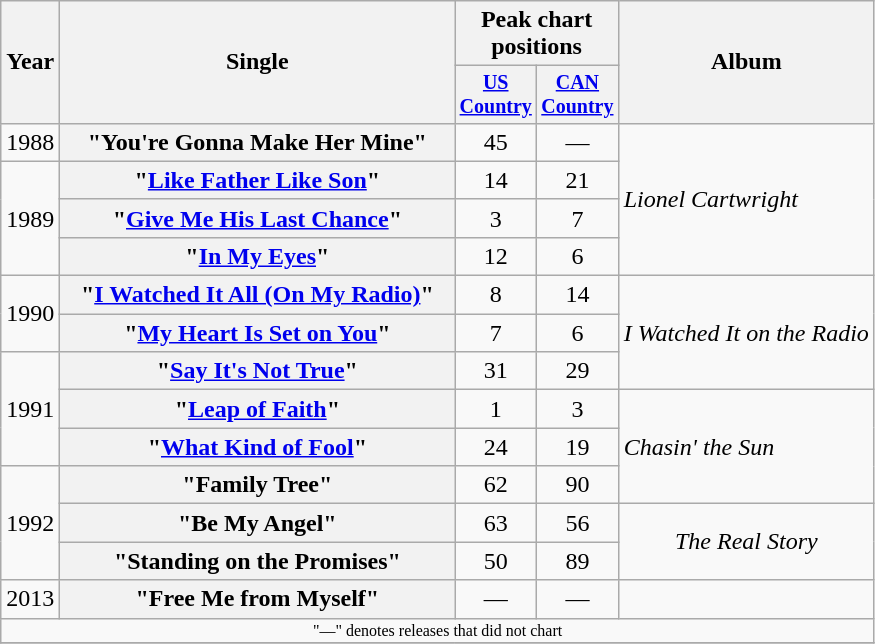<table class="wikitable plainrowheaders" style="text-align:center;">
<tr>
<th rowspan="2">Year</th>
<th rowspan="2" style="width:16em;">Single</th>
<th colspan="2">Peak chart<br>positions</th>
<th rowspan="2">Album</th>
</tr>
<tr style="font-size:smaller;">
<th width="45"><a href='#'>US Country</a><br></th>
<th width="45"><a href='#'>CAN Country</a><br></th>
</tr>
<tr>
<td>1988</td>
<th scope="row">"You're Gonna Make Her Mine"</th>
<td>45</td>
<td>—</td>
<td align="left" rowspan="4"><em>Lionel Cartwright</em></td>
</tr>
<tr>
<td rowspan="3">1989</td>
<th scope="row">"<a href='#'>Like Father Like Son</a>"</th>
<td>14</td>
<td>21</td>
</tr>
<tr>
<th scope="row">"<a href='#'>Give Me His Last Chance</a>"</th>
<td>3</td>
<td>7</td>
</tr>
<tr>
<th scope="row">"<a href='#'>In My Eyes</a>"</th>
<td>12</td>
<td>6</td>
</tr>
<tr>
<td rowspan="2">1990</td>
<th scope="row">"<a href='#'>I Watched It All (On My Radio)</a>"</th>
<td>8</td>
<td>14</td>
<td align="left" rowspan="3"><em>I Watched It on the Radio</em></td>
</tr>
<tr>
<th scope="row">"<a href='#'>My Heart Is Set on You</a>"</th>
<td>7</td>
<td>6</td>
</tr>
<tr>
<td rowspan="3">1991</td>
<th scope="row">"<a href='#'>Say It's Not True</a>"</th>
<td>31</td>
<td>29</td>
</tr>
<tr>
<th scope="row">"<a href='#'>Leap of Faith</a>"</th>
<td>1</td>
<td>3</td>
<td align="left" rowspan="3"><em>Chasin' the Sun</em></td>
</tr>
<tr>
<th scope="row">"<a href='#'>What Kind of Fool</a>"</th>
<td>24</td>
<td>19</td>
</tr>
<tr>
<td rowspan="3">1992</td>
<th scope="row">"Family Tree"</th>
<td>62</td>
<td>90</td>
</tr>
<tr>
<th scope="row">"Be My Angel"</th>
<td>63</td>
<td>56</td>
<td rowspan="2"><em>The Real Story</em> </td>
</tr>
<tr>
<th scope="row">"Standing on the Promises"</th>
<td>50</td>
<td>89</td>
</tr>
<tr>
<td>2013</td>
<th scope="row">"Free Me from Myself"</th>
<td>—</td>
<td>—</td>
<td></td>
</tr>
<tr>
<td colspan="5" style="font-size:8pt">"—" denotes releases that did not chart</td>
</tr>
<tr>
</tr>
</table>
